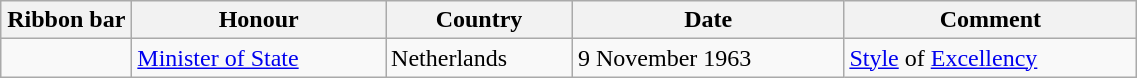<table class="wikitable" style="width:60%;">
<tr>
<th style="width:80px;">Ribbon bar</th>
<th>Honour</th>
<th>Country</th>
<th>Date</th>
<th>Comment</th>
</tr>
<tr>
<td></td>
<td><a href='#'>Minister of State</a></td>
<td>Netherlands</td>
<td>9 November 1963</td>
<td><a href='#'>Style</a> of <a href='#'>Excellency</a></td>
</tr>
</table>
